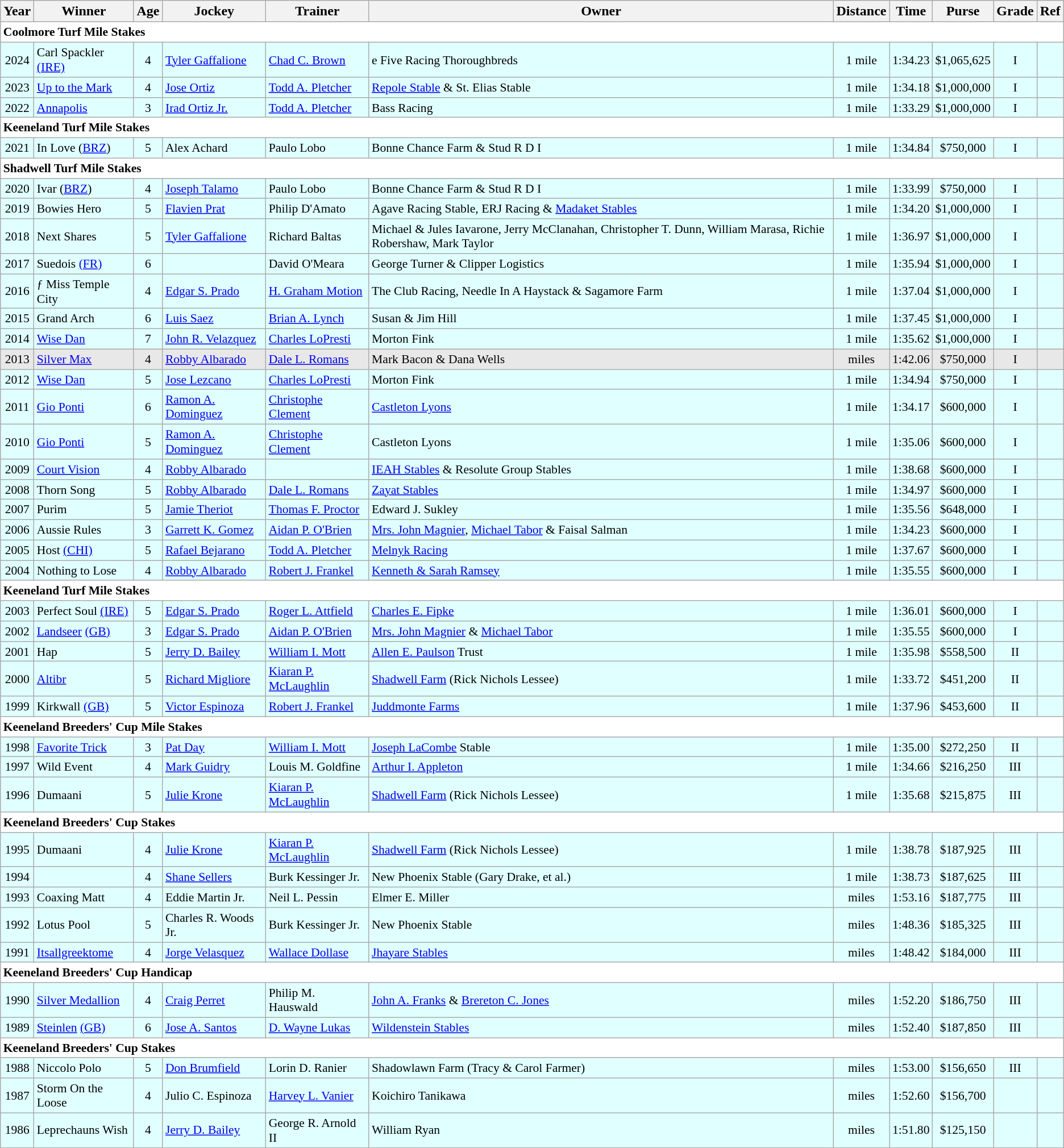<table class="wikitable sortable">
<tr>
<th>Year</th>
<th>Winner</th>
<th>Age</th>
<th>Jockey</th>
<th>Trainer</th>
<th>Owner</th>
<th>Distance</th>
<th>Time</th>
<th>Purse</th>
<th>Grade</th>
<th>Ref</th>
</tr>
<tr style="font-size:90%; background-color:white">
<td align="left" colspan=11><strong>Coolmore Turf Mile Stakes</strong></td>
</tr>
<tr style="font-size:90%; background-color:lightcyan">
<td align=center>2024</td>
<td>Carl Spackler <a href='#'>(IRE)</a></td>
<td align=center>4</td>
<td><a href='#'>Tyler Gaffalione</a></td>
<td><a href='#'>Chad C. Brown</a></td>
<td>e Five Racing Thoroughbreds</td>
<td align=center>1 mile</td>
<td align=center>1:34.23</td>
<td align=center>$1,065,625</td>
<td align=center>I</td>
<td></td>
</tr>
<tr style="font-size:90%; background-color:lightcyan">
<td align=center>2023</td>
<td><a href='#'>Up to the Mark</a></td>
<td align=center>4</td>
<td><a href='#'>Jose Ortiz</a></td>
<td><a href='#'>Todd A. Pletcher</a></td>
<td><a href='#'>Repole Stable</a> & St. Elias Stable</td>
<td align=center>1 mile</td>
<td align=center>1:34.18</td>
<td align=center>$1,000,000</td>
<td align=center>I</td>
<td></td>
</tr>
<tr style="font-size:90%; background-color:lightcyan">
<td align=center>2022</td>
<td><a href='#'>Annapolis</a></td>
<td align=center>3</td>
<td><a href='#'>Irad Ortiz Jr.</a></td>
<td><a href='#'>Todd A. Pletcher</a></td>
<td>Bass Racing</td>
<td align=center>1 mile</td>
<td align=center>1:33.29</td>
<td align=center>$1,000,000</td>
<td align=center>I</td>
<td></td>
</tr>
<tr style="font-size:90%; background-color:white">
<td align="left" colspan=11><strong>Keeneland Turf Mile Stakes</strong></td>
</tr>
<tr style="font-size:90%; background-color:lightcyan">
<td align=center>2021</td>
<td>In Love (<a href='#'>BRZ</a>)</td>
<td align=center>5</td>
<td>Alex Achard</td>
<td>Paulo Lobo</td>
<td>Bonne Chance Farm & Stud R D I</td>
<td align=center>1 mile</td>
<td align=center>1:34.84</td>
<td align=center>$750,000</td>
<td align=center>I</td>
<td></td>
</tr>
<tr style="font-size:90%; background-color:white">
<td align="left" colspan=11><strong>Shadwell Turf Mile Stakes</strong></td>
</tr>
<tr style="font-size:90%; background-color:lightcyan">
<td align=center>2020</td>
<td>Ivar (<a href='#'>BRZ</a>)</td>
<td align=center>4</td>
<td><a href='#'>Joseph Talamo</a></td>
<td>Paulo Lobo</td>
<td>Bonne Chance Farm & Stud R D I</td>
<td align=center>1 mile</td>
<td align=center>1:33.99</td>
<td align=center>$750,000</td>
<td align=center>I</td>
<td></td>
</tr>
<tr style="font-size:90%; background-color:lightcyan">
<td align=center>2019</td>
<td>Bowies Hero</td>
<td align=center>5</td>
<td><a href='#'>Flavien Prat</a></td>
<td>Philip D'Amato</td>
<td>Agave Racing Stable, ERJ Racing & <a href='#'>Madaket Stables</a></td>
<td align=center>1 mile</td>
<td align=center>1:34.20</td>
<td align=center>$1,000,000</td>
<td align=center>I</td>
<td></td>
</tr>
<tr style="font-size:90%; background-color:lightcyan">
<td align=center>2018</td>
<td>Next Shares</td>
<td align=center>5</td>
<td><a href='#'>Tyler Gaffalione</a></td>
<td>Richard Baltas</td>
<td>Michael & Jules Iavarone, Jerry McClanahan, Christopher T. Dunn, William Marasa, Richie Robershaw, Mark Taylor</td>
<td align=center>1 mile</td>
<td align=center>1:36.97</td>
<td align=center>$1,000,000</td>
<td align=center>I</td>
<td></td>
</tr>
<tr style="font-size:90%; background-color:lightcyan">
<td align=center>2017</td>
<td>Suedois <a href='#'>(FR)</a></td>
<td align=center>6</td>
<td></td>
<td>David O'Meara</td>
<td>George Turner & Clipper Logistics</td>
<td align=center>1 mile</td>
<td align=center>1:35.94</td>
<td align=center>$1,000,000</td>
<td align=center>I</td>
<td></td>
</tr>
<tr style="font-size:90%; background-color:lightcyan">
<td align=center>2016</td>
<td>ƒ Miss Temple City</td>
<td align=center>4</td>
<td><a href='#'>Edgar S. Prado</a></td>
<td><a href='#'>H. Graham Motion</a></td>
<td>The Club Racing, Needle In A Haystack & Sagamore Farm</td>
<td align=center>1 mile</td>
<td align=center>1:37.04</td>
<td align=center>$1,000,000</td>
<td align=center>I</td>
<td></td>
</tr>
<tr style="font-size:90%; background-color:lightcyan">
<td align=center>2015</td>
<td>Grand Arch</td>
<td align=center>6</td>
<td><a href='#'>Luis Saez</a></td>
<td><a href='#'>Brian A. Lynch</a></td>
<td>Susan & Jim Hill</td>
<td align=center>1 mile</td>
<td align=center>1:37.45</td>
<td align=center>$1,000,000</td>
<td align=center>I</td>
<td></td>
</tr>
<tr style="font-size:90%; background-color:lightcyan">
<td align=center>2014</td>
<td><a href='#'>Wise Dan</a></td>
<td align=center>7</td>
<td><a href='#'>John R. Velazquez</a></td>
<td><a href='#'>Charles LoPresti</a></td>
<td>Morton Fink</td>
<td align=center>1 mile</td>
<td align=center>1:35.62</td>
<td align=center>$1,000,000</td>
<td align=center>I</td>
<td></td>
</tr>
<tr style="font-size:90%; background-color:#E8E8E8">
<td align=center>2013</td>
<td><a href='#'>Silver Max</a></td>
<td align=center>4</td>
<td><a href='#'>Robby Albarado</a></td>
<td><a href='#'>Dale L. Romans</a></td>
<td>Mark Bacon & Dana Wells</td>
<td align=center> miles</td>
<td align=center>1:42.06</td>
<td align=center>$750,000</td>
<td align=center>I</td>
<td></td>
</tr>
<tr style="font-size:90%; background-color:lightcyan">
<td align=center>2012</td>
<td><a href='#'>Wise Dan</a></td>
<td align=center>5</td>
<td><a href='#'>Jose Lezcano</a></td>
<td><a href='#'>Charles LoPresti</a></td>
<td>Morton Fink</td>
<td align=center>1 mile</td>
<td align=center>1:34.94</td>
<td align=center>$750,000</td>
<td align=center>I</td>
<td></td>
</tr>
<tr style="font-size:90%; background-color:lightcyan">
<td align=center>2011</td>
<td><a href='#'>Gio Ponti</a></td>
<td align=center>6</td>
<td><a href='#'>Ramon A. Dominguez</a></td>
<td><a href='#'>Christophe Clement</a></td>
<td><a href='#'>Castleton Lyons</a></td>
<td align=center>1 mile</td>
<td align=center>1:34.17</td>
<td align=center>$600,000</td>
<td align=center>I</td>
<td></td>
</tr>
<tr style="font-size:90%; background-color:lightcyan">
<td align=center>2010</td>
<td><a href='#'>Gio Ponti</a></td>
<td align=center>5</td>
<td><a href='#'>Ramon A. Dominguez</a></td>
<td><a href='#'>Christophe Clement</a></td>
<td>Castleton Lyons</td>
<td align=center>1 mile</td>
<td align=center>1:35.06</td>
<td align=center>$600,000</td>
<td align=center>I</td>
<td></td>
</tr>
<tr style="font-size:90%; background-color:lightcyan">
<td align=center>2009</td>
<td><a href='#'>Court Vision</a></td>
<td align=center>4</td>
<td><a href='#'>Robby Albarado</a></td>
<td></td>
<td><a href='#'>IEAH Stables</a> & Resolute Group Stables</td>
<td align=center>1 mile</td>
<td align=center>1:38.68</td>
<td align=center>$600,000</td>
<td align=center>I</td>
<td></td>
</tr>
<tr style="font-size:90%; background-color:lightcyan">
<td align=center>2008</td>
<td>Thorn Song</td>
<td align=center>5</td>
<td><a href='#'>Robby Albarado</a></td>
<td><a href='#'>Dale L. Romans</a></td>
<td><a href='#'>Zayat Stables</a></td>
<td align=center>1 mile</td>
<td align=center>1:34.97</td>
<td align=center>$600,000</td>
<td align=center>I</td>
<td></td>
</tr>
<tr style="font-size:90%; background-color:lightcyan">
<td align=center>2007</td>
<td>Purim</td>
<td align=center>5</td>
<td><a href='#'>Jamie Theriot</a></td>
<td><a href='#'>Thomas F. Proctor</a></td>
<td>Edward J. Sukley</td>
<td align=center>1 mile</td>
<td align=center>1:35.56</td>
<td align=center>$648,000</td>
<td align=center>I</td>
<td></td>
</tr>
<tr style="font-size:90%; background-color:lightcyan">
<td align=center>2006</td>
<td>Aussie Rules</td>
<td align=center>3</td>
<td><a href='#'>Garrett K. Gomez</a></td>
<td><a href='#'>Aidan P. O'Brien</a></td>
<td><a href='#'>Mrs. John Magnier</a>, <a href='#'>Michael Tabor</a> & Faisal Salman</td>
<td align=center>1 mile</td>
<td align=center>1:34.23</td>
<td align=center>$600,000</td>
<td align=center>I</td>
<td></td>
</tr>
<tr style="font-size:90%; background-color:lightcyan">
<td align=center>2005</td>
<td>Host <a href='#'>(CHI)</a></td>
<td align=center>5</td>
<td><a href='#'>Rafael Bejarano</a></td>
<td><a href='#'>Todd A. Pletcher</a></td>
<td><a href='#'>Melnyk Racing</a></td>
<td align=center>1 mile</td>
<td align=center>1:37.67</td>
<td align=center>$600,000</td>
<td align=center>I</td>
<td></td>
</tr>
<tr style="font-size:90%; background-color:lightcyan">
<td align=center>2004</td>
<td>Nothing to Lose</td>
<td align=center>4</td>
<td><a href='#'>Robby Albarado</a></td>
<td><a href='#'>Robert J. Frankel</a></td>
<td><a href='#'>Kenneth & Sarah Ramsey</a></td>
<td align=center>1 mile</td>
<td align=center>1:35.55</td>
<td align=center>$600,000</td>
<td align=center>I</td>
<td></td>
</tr>
<tr style="font-size:90%; background-color:white">
<td align="left" colspan=11><strong>Keeneland Turf Mile Stakes</strong></td>
</tr>
<tr style="font-size:90%; background-color:lightcyan">
<td align=center>2003</td>
<td>Perfect Soul <a href='#'>(IRE)</a></td>
<td align=center>5</td>
<td><a href='#'>Edgar S. Prado</a></td>
<td><a href='#'>Roger L. Attfield</a></td>
<td><a href='#'>Charles E. Fipke</a></td>
<td align=center>1 mile</td>
<td align=center>1:36.01</td>
<td align=center>$600,000</td>
<td align=center>I</td>
<td></td>
</tr>
<tr style="font-size:90%; background-color:lightcyan">
<td align=center>2002</td>
<td><a href='#'>Landseer</a> <a href='#'>(GB)</a></td>
<td align=center>3</td>
<td><a href='#'>Edgar S. Prado</a></td>
<td><a href='#'>Aidan P. O'Brien</a></td>
<td><a href='#'>Mrs. John Magnier</a> & <a href='#'>Michael Tabor</a></td>
<td align=center>1 mile</td>
<td align=center>1:35.55</td>
<td align=center>$600,000</td>
<td align=center>I</td>
<td></td>
</tr>
<tr style="font-size:90%; background-color:lightcyan">
<td align=center>2001</td>
<td>Hap</td>
<td align=center>5</td>
<td><a href='#'>Jerry D. Bailey</a></td>
<td><a href='#'>William I. Mott</a></td>
<td><a href='#'>Allen E. Paulson</a> Trust</td>
<td align=center>1 mile</td>
<td align=center>1:35.98</td>
<td align=center>$558,500</td>
<td align=center>II</td>
<td></td>
</tr>
<tr style="font-size:90%; background-color:lightcyan">
<td align=center>2000</td>
<td><a href='#'>Altibr</a></td>
<td align=center>5</td>
<td><a href='#'>Richard Migliore</a></td>
<td><a href='#'>Kiaran P. McLaughlin</a></td>
<td><a href='#'>Shadwell Farm</a> (Rick Nichols Lessee)</td>
<td align=center>1 mile</td>
<td align=center>1:33.72</td>
<td align=center>$451,200</td>
<td align=center>II</td>
<td></td>
</tr>
<tr style="font-size:90%; background-color:lightcyan">
<td align=center>1999</td>
<td>Kirkwall <a href='#'>(GB)</a></td>
<td align=center>5</td>
<td><a href='#'>Victor Espinoza</a></td>
<td><a href='#'>Robert J. Frankel</a></td>
<td><a href='#'>Juddmonte Farms</a></td>
<td align=center>1 mile</td>
<td align=center>1:37.96</td>
<td align=center>$453,600</td>
<td align=center>II</td>
<td></td>
</tr>
<tr style="font-size:90%; background-color:white">
<td align="left" colspan=11><strong>Keeneland Breeders' Cup Mile Stakes</strong></td>
</tr>
<tr style="font-size:90%; background-color:lightcyan">
<td align=center>1998</td>
<td><a href='#'>Favorite Trick</a></td>
<td align=center>3</td>
<td><a href='#'>Pat Day</a></td>
<td><a href='#'>William I. Mott</a></td>
<td><a href='#'>Joseph LaCombe</a> Stable</td>
<td align=center>1 mile</td>
<td align=center>1:35.00</td>
<td align=center>$272,250</td>
<td align=center>II</td>
<td></td>
</tr>
<tr style="font-size:90%; background-color:lightcyan">
<td align=center>1997</td>
<td>Wild Event</td>
<td align=center>4</td>
<td><a href='#'>Mark Guidry</a></td>
<td>Louis M. Goldfine</td>
<td><a href='#'>Arthur I. Appleton</a></td>
<td align=center>1 mile</td>
<td align=center>1:34.66</td>
<td align=center>$216,250</td>
<td align=center>III</td>
<td></td>
</tr>
<tr style="font-size:90%; background-color:lightcyan">
<td align=center>1996</td>
<td>Dumaani</td>
<td align=center>5</td>
<td><a href='#'>Julie Krone</a></td>
<td><a href='#'>Kiaran P. McLaughlin</a></td>
<td><a href='#'>Shadwell Farm</a> (Rick Nichols Lessee)</td>
<td align=center>1 mile</td>
<td align=center>1:35.68</td>
<td align=center>$215,875</td>
<td align=center>III</td>
<td></td>
</tr>
<tr style="font-size:90%; background-color:white">
<td align="left" colspan=11><strong>Keeneland Breeders' Cup Stakes</strong></td>
</tr>
<tr style="font-size:90%; background-color:lightcyan">
<td align=center>1995</td>
<td>Dumaani</td>
<td align=center>4</td>
<td><a href='#'>Julie Krone</a></td>
<td><a href='#'>Kiaran P. McLaughlin</a></td>
<td><a href='#'>Shadwell Farm</a> (Rick Nichols Lessee)</td>
<td align=center>1 mile</td>
<td align=center>1:38.78</td>
<td align=center>$187,925</td>
<td align=center>III</td>
<td></td>
</tr>
<tr style="font-size:90%; background-color:lightcyan">
<td align=center>1994</td>
<td></td>
<td align=center>4</td>
<td><a href='#'>Shane Sellers</a></td>
<td>Burk Kessinger Jr.</td>
<td>New Phoenix Stable (Gary Drake, et al.)</td>
<td align=center>1 mile</td>
<td align=center>1:38.73</td>
<td align=center>$187,625</td>
<td align=center>III</td>
<td></td>
</tr>
<tr style="font-size:90%; background-color:lightcyan">
<td align=center>1993</td>
<td>Coaxing Matt</td>
<td align=center>4</td>
<td>Eddie Martin Jr.</td>
<td>Neil L. Pessin</td>
<td>Elmer E. Miller</td>
<td align=center> miles</td>
<td align=center>1:53.16</td>
<td align=center>$187,775</td>
<td align=center>III</td>
<td></td>
</tr>
<tr style="font-size:90%; background-color:lightcyan">
<td align=center>1992</td>
<td>Lotus Pool</td>
<td align=center>5</td>
<td>Charles R. Woods Jr.</td>
<td>Burk Kessinger Jr.</td>
<td>New Phoenix Stable</td>
<td align=center> miles</td>
<td align=center>1:48.36</td>
<td align=center>$185,325</td>
<td align=center>III</td>
<td></td>
</tr>
<tr style="font-size:90%; background-color:lightcyan">
<td align=center>1991</td>
<td><a href='#'>Itsallgreektome</a></td>
<td align=center>4</td>
<td><a href='#'>Jorge Velasquez</a></td>
<td><a href='#'>Wallace Dollase</a></td>
<td><a href='#'>Jhayare Stables</a></td>
<td align=center> miles</td>
<td align=center>1:48.42</td>
<td align=center>$184,000</td>
<td align=center>III</td>
<td></td>
</tr>
<tr style="font-size:90%; background-color:white">
<td align="left" colspan=11><strong>Keeneland Breeders' Cup Handicap</strong></td>
</tr>
<tr style="font-size:90%; background-color:lightcyan">
<td align=center>1990</td>
<td><a href='#'>Silver Medallion</a></td>
<td align=center>4</td>
<td><a href='#'>Craig Perret</a></td>
<td>Philip M. Hauswald</td>
<td><a href='#'>John A. Franks</a> & <a href='#'>Brereton C. Jones</a></td>
<td align=center> miles</td>
<td align=center>1:52.20</td>
<td align=center>$186,750</td>
<td align=center>III</td>
<td></td>
</tr>
<tr style="font-size:90%; background-color:lightcyan">
<td align=center>1989</td>
<td><a href='#'>Steinlen</a>  <a href='#'>(GB)</a></td>
<td align=center>6</td>
<td><a href='#'>Jose A. Santos</a></td>
<td><a href='#'>D. Wayne Lukas</a></td>
<td><a href='#'>Wildenstein Stables</a></td>
<td align=center> miles</td>
<td align=center>1:52.40</td>
<td align=center>$187,850</td>
<td align=center>III</td>
<td></td>
</tr>
<tr style="font-size:90%; background-color:white">
<td align="left" colspan=11><strong>Keeneland Breeders' Cup Stakes</strong></td>
</tr>
<tr style="font-size:90%; background-color:lightcyan">
<td align=center>1988</td>
<td>Niccolo Polo</td>
<td align=center>5</td>
<td><a href='#'>Don Brumfield</a></td>
<td>Lorin D. Ranier</td>
<td>Shadowlawn Farm (Tracy & Carol Farmer)</td>
<td align=center> miles</td>
<td align=center>1:53.00</td>
<td align=center>$156,650</td>
<td align=center>III</td>
<td></td>
</tr>
<tr style="font-size:90%; background-color:lightcyan">
<td align=center>1987</td>
<td>Storm On the Loose</td>
<td align=center>4</td>
<td>Julio C. Espinoza</td>
<td><a href='#'>Harvey L. Vanier</a></td>
<td>Koichiro Tanikawa</td>
<td align=center> miles</td>
<td align=center>1:52.60</td>
<td align=center>$156,700</td>
<td align=center></td>
<td></td>
</tr>
<tr style="font-size:90%; background-color:lightcyan">
<td align=center>1986</td>
<td>Leprechauns Wish</td>
<td align=center>4</td>
<td><a href='#'>Jerry D. Bailey</a></td>
<td>George R. Arnold II</td>
<td>William Ryan</td>
<td align=center> miles</td>
<td align=center>1:51.80</td>
<td align=center>$125,150</td>
<td align=center></td>
<td></td>
</tr>
</table>
